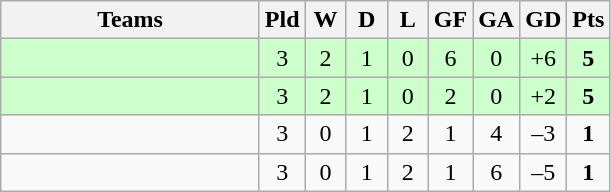<table class="wikitable" style="text-align: center;">
<tr>
<th width=165>Teams</th>
<th width=20>Pld</th>
<th width=20>W</th>
<th width=20>D</th>
<th width=20>L</th>
<th width=20>GF</th>
<th width=20>GA</th>
<th width=20>GD</th>
<th width=20>Pts</th>
</tr>
<tr align=center style="background:#ccffcc;">
<td style="text-align:left;"></td>
<td>3</td>
<td>2</td>
<td>1</td>
<td>0</td>
<td>6</td>
<td>0</td>
<td>+6</td>
<td><strong>5</strong></td>
</tr>
<tr align=center style="background:#ccffcc;">
<td style="text-align:left;"></td>
<td>3</td>
<td>2</td>
<td>1</td>
<td>0</td>
<td>2</td>
<td>0</td>
<td>+2</td>
<td><strong>5</strong></td>
</tr>
<tr align=center>
<td style="text-align:left;"></td>
<td>3</td>
<td>0</td>
<td>1</td>
<td>2</td>
<td>1</td>
<td>4</td>
<td>–3</td>
<td><strong>1</strong></td>
</tr>
<tr align=center>
<td style="text-align:left;"></td>
<td>3</td>
<td>0</td>
<td>1</td>
<td>2</td>
<td>1</td>
<td>6</td>
<td>–5</td>
<td><strong>1</strong></td>
</tr>
</table>
